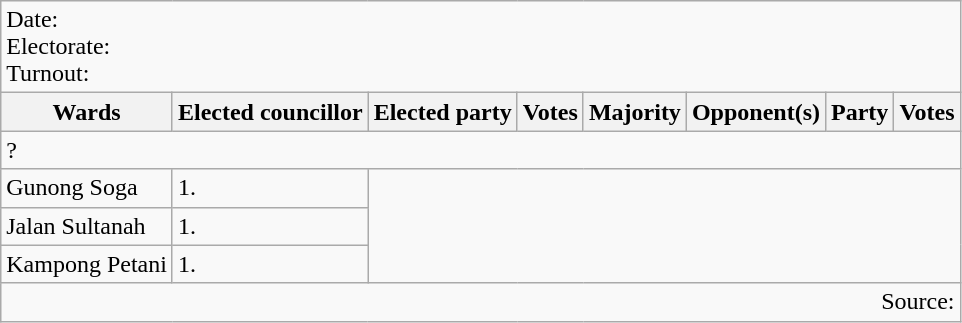<table class=wikitable>
<tr>
<td colspan=8>Date: <br>Electorate: <br>Turnout:</td>
</tr>
<tr>
<th>Wards</th>
<th>Elected councillor</th>
<th>Elected party</th>
<th>Votes</th>
<th>Majority</th>
<th>Opponent(s)</th>
<th>Party</th>
<th>Votes</th>
</tr>
<tr>
<td colspan=8>?</td>
</tr>
<tr>
<td>Gunong Soga</td>
<td>1.</td>
</tr>
<tr>
<td>Jalan Sultanah</td>
<td>1.</td>
</tr>
<tr>
<td>Kampong Petani</td>
<td>1.</td>
</tr>
<tr>
<td colspan=8 align=right>Source:</td>
</tr>
</table>
